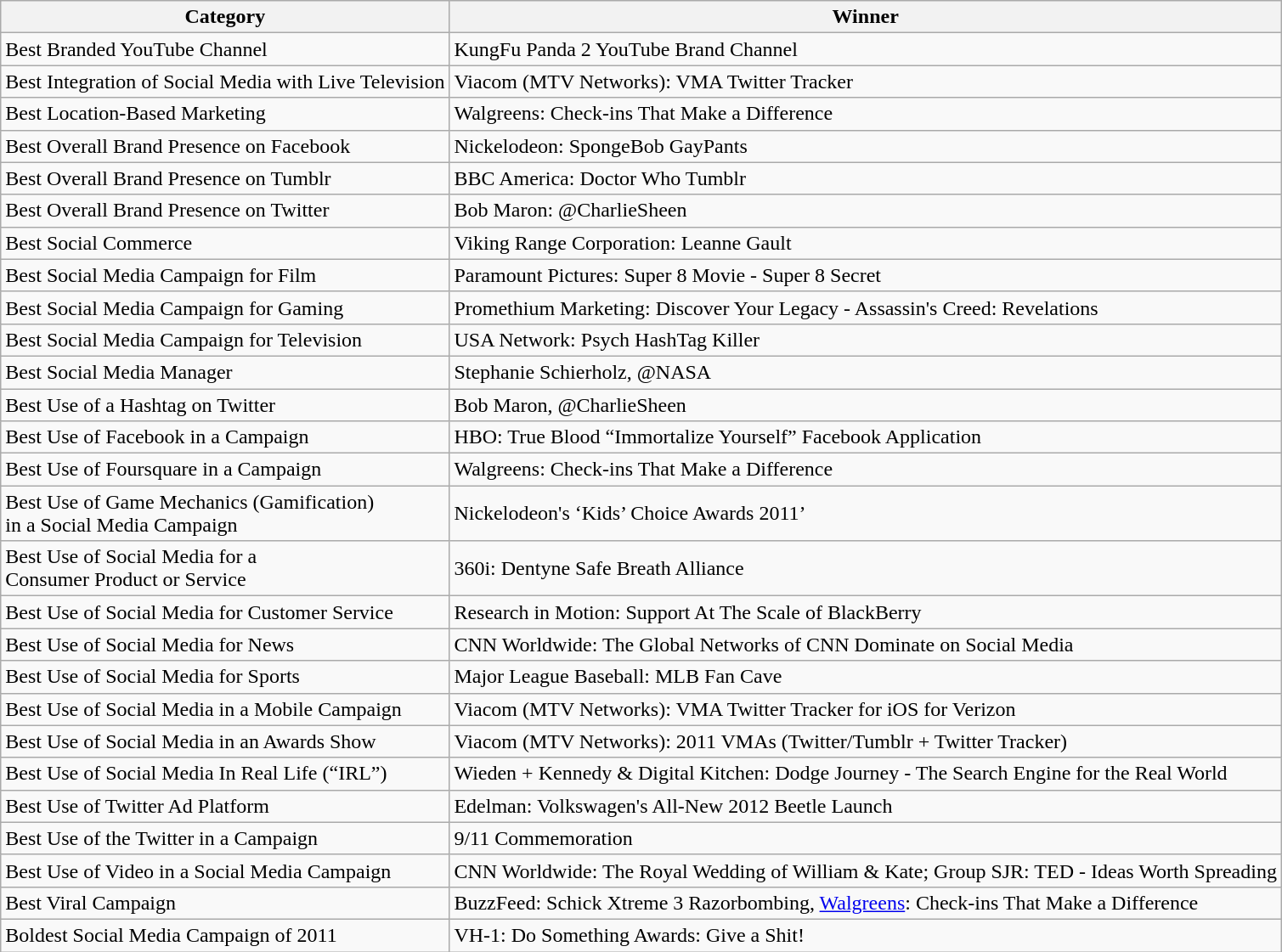<table class="wikitable">
<tr>
<th>Category</th>
<th>Winner</th>
</tr>
<tr>
<td>Best Branded YouTube Channel</td>
<td>KungFu Panda 2 YouTube Brand Channel</td>
</tr>
<tr>
<td>Best Integration of Social Media with Live Television</td>
<td>Viacom (MTV Networks): VMA Twitter Tracker</td>
</tr>
<tr>
<td>Best Location-Based Marketing</td>
<td>Walgreens: Check-ins That Make a Difference</td>
</tr>
<tr>
<td>Best Overall Brand Presence on Facebook</td>
<td>Nickelodeon: SpongeBob GayPants</td>
</tr>
<tr>
<td>Best Overall Brand Presence on Tumblr</td>
<td>BBC America: Doctor Who Tumblr</td>
</tr>
<tr>
<td>Best Overall Brand Presence on Twitter</td>
<td>Bob Maron: @CharlieSheen</td>
</tr>
<tr>
<td>Best Social Commerce</td>
<td>Viking Range Corporation: Leanne Gault</td>
</tr>
<tr>
<td>Best Social Media Campaign for Film</td>
<td>Paramount Pictures: Super 8 Movie - Super 8 Secret</td>
</tr>
<tr>
<td>Best Social Media Campaign for Gaming</td>
<td>Promethium Marketing: Discover Your Legacy - Assassin's Creed: Revelations</td>
</tr>
<tr>
<td>Best Social Media Campaign for Television</td>
<td>USA Network: Psych HashTag Killer</td>
</tr>
<tr>
<td>Best Social Media Manager</td>
<td>Stephanie Schierholz, @NASA</td>
</tr>
<tr>
<td>Best Use of a Hashtag on Twitter</td>
<td>Bob Maron, @CharlieSheen</td>
</tr>
<tr>
<td>Best Use of Facebook in a Campaign</td>
<td>HBO: True Blood “Immortalize Yourself” Facebook Application</td>
</tr>
<tr>
<td>Best Use of Foursquare in a Campaign</td>
<td>Walgreens: Check-ins That Make a Difference</td>
</tr>
<tr>
<td>Best Use of Game Mechanics (Gamification)<br>in a Social Media Campaign</td>
<td>Nickelodeon's ‘Kids’ Choice Awards 2011’</td>
</tr>
<tr>
<td>Best Use of Social Media for a<br>Consumer Product or Service</td>
<td>360i: Dentyne Safe Breath Alliance</td>
</tr>
<tr>
<td>Best Use of Social Media for Customer Service</td>
<td>Research in Motion: Support At The Scale of BlackBerry</td>
</tr>
<tr>
<td>Best Use of Social Media for News</td>
<td>CNN Worldwide: The Global Networks of CNN Dominate on Social Media</td>
</tr>
<tr>
<td>Best Use of Social Media for Sports</td>
<td>Major League Baseball: MLB Fan Cave</td>
</tr>
<tr>
<td>Best Use of Social Media in a Mobile Campaign</td>
<td>Viacom (MTV Networks): VMA Twitter Tracker for iOS for Verizon</td>
</tr>
<tr>
<td>Best Use of Social Media in an Awards Show</td>
<td>Viacom (MTV Networks): 2011 VMAs (Twitter/Tumblr + Twitter Tracker)</td>
</tr>
<tr>
<td>Best Use of Social Media In Real Life (“IRL”)</td>
<td>Wieden + Kennedy & Digital Kitchen: Dodge Journey - The Search Engine for the Real World</td>
</tr>
<tr>
<td>Best Use of Twitter Ad Platform</td>
<td>Edelman: Volkswagen's All-New 2012 Beetle Launch</td>
</tr>
<tr>
<td>Best Use of the Twitter in a Campaign</td>
<td>9/11 Commemoration</td>
</tr>
<tr>
<td>Best Use of Video in a Social Media Campaign</td>
<td>CNN Worldwide: The Royal Wedding of William & Kate; Group SJR: TED - Ideas Worth Spreading</td>
</tr>
<tr>
<td>Best Viral Campaign</td>
<td>BuzzFeed: Schick Xtreme 3 Razorbombing, <a href='#'>Walgreens</a>: Check-ins That Make a Difference</td>
</tr>
<tr>
<td>Boldest Social Media Campaign of 2011</td>
<td>VH-1: Do Something Awards: Give a Shit!</td>
</tr>
</table>
